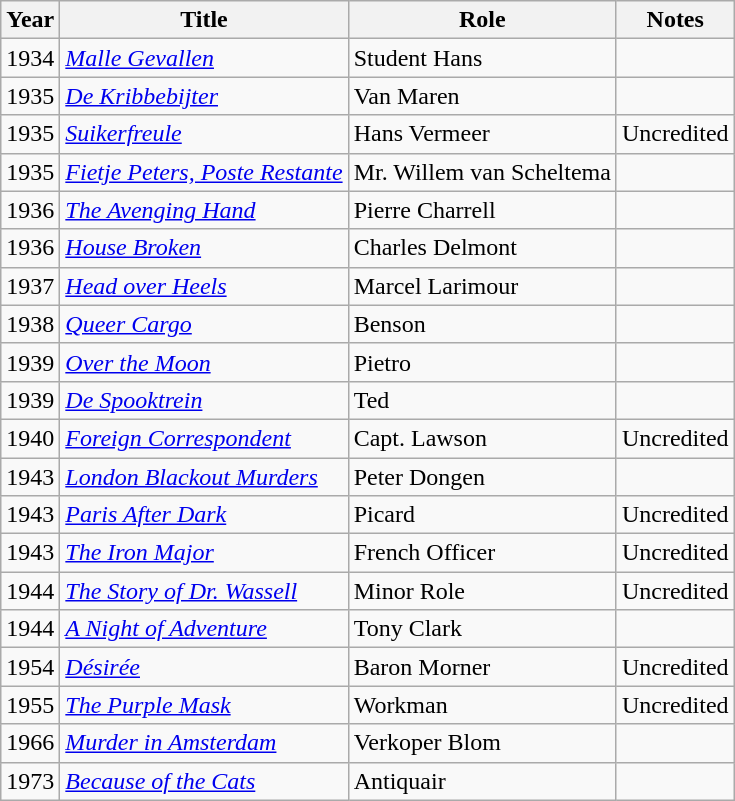<table class=wikitable>
<tr>
<th>Year</th>
<th>Title</th>
<th>Role</th>
<th>Notes</th>
</tr>
<tr>
<td>1934</td>
<td><em><a href='#'>Malle Gevallen</a></em></td>
<td>Student Hans</td>
<td></td>
</tr>
<tr>
<td>1935</td>
<td><em><a href='#'>De Kribbebijter</a></em></td>
<td>Van Maren</td>
<td></td>
</tr>
<tr>
<td>1935</td>
<td><em><a href='#'>Suikerfreule</a></em></td>
<td>Hans Vermeer</td>
<td>Uncredited</td>
</tr>
<tr>
<td>1935</td>
<td><em><a href='#'>Fietje Peters, Poste Restante</a></em></td>
<td>Mr. Willem van Scheltema</td>
<td></td>
</tr>
<tr>
<td>1936</td>
<td><em><a href='#'>The Avenging Hand</a></em></td>
<td>Pierre Charrell</td>
<td></td>
</tr>
<tr>
<td>1936</td>
<td><em><a href='#'>House Broken</a></em></td>
<td>Charles Delmont</td>
<td></td>
</tr>
<tr>
<td>1937</td>
<td><em><a href='#'>Head over Heels</a></em></td>
<td>Marcel Larimour</td>
<td></td>
</tr>
<tr>
<td>1938</td>
<td><em><a href='#'>Queer Cargo</a></em></td>
<td>Benson</td>
<td></td>
</tr>
<tr>
<td>1939</td>
<td><em><a href='#'>Over the Moon</a></em></td>
<td>Pietro</td>
<td></td>
</tr>
<tr>
<td>1939</td>
<td><em><a href='#'>De Spooktrein</a></em></td>
<td>Ted</td>
<td></td>
</tr>
<tr>
<td>1940</td>
<td><em><a href='#'>Foreign Correspondent</a></em></td>
<td>Capt. Lawson</td>
<td>Uncredited</td>
</tr>
<tr>
<td>1943</td>
<td><em><a href='#'>London Blackout Murders</a></em></td>
<td>Peter Dongen</td>
<td></td>
</tr>
<tr>
<td>1943</td>
<td><em><a href='#'>Paris After Dark</a></em></td>
<td>Picard</td>
<td>Uncredited</td>
</tr>
<tr>
<td>1943</td>
<td><em><a href='#'>The Iron Major</a></em></td>
<td>French Officer</td>
<td>Uncredited</td>
</tr>
<tr>
<td>1944</td>
<td><em><a href='#'>The Story of Dr. Wassell</a></em></td>
<td>Minor Role</td>
<td>Uncredited</td>
</tr>
<tr>
<td>1944</td>
<td><em><a href='#'>A Night of Adventure</a></em></td>
<td>Tony Clark</td>
<td></td>
</tr>
<tr>
<td>1954</td>
<td><em><a href='#'>Désirée</a></em></td>
<td>Baron Morner</td>
<td>Uncredited</td>
</tr>
<tr>
<td>1955</td>
<td><em><a href='#'>The Purple Mask</a></em></td>
<td>Workman</td>
<td>Uncredited</td>
</tr>
<tr>
<td>1966</td>
<td><em><a href='#'>Murder in Amsterdam</a></em></td>
<td>Verkoper Blom</td>
<td></td>
</tr>
<tr>
<td>1973</td>
<td><em><a href='#'>Because of the Cats</a></em></td>
<td>Antiquair</td>
<td></td>
</tr>
</table>
